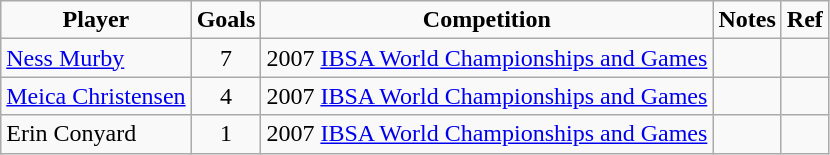<table class="wikitable">
<tr style="text-align:center; ">
<td><strong>Player</strong></td>
<td><strong>Goals</strong></td>
<td><strong>Competition</strong></td>
<td><strong>Notes</strong></td>
<td><strong>Ref</strong></td>
</tr>
<tr style="text-align:center;">
<td align="left"><a href='#'>Ness Murby</a></td>
<td>7</td>
<td>2007 <a href='#'>IBSA World Championships and Games</a></td>
<td></td>
<td></td>
</tr>
<tr style="text-align:center;">
<td align="left"><a href='#'>Meica Christensen</a></td>
<td>4</td>
<td>2007 <a href='#'>IBSA World Championships and Games</a></td>
<td></td>
<td></td>
</tr>
<tr style="text-align:center;">
<td align="left">Erin Conyard</td>
<td>1</td>
<td>2007 <a href='#'>IBSA World Championships and Games</a></td>
<td></td>
<td></td>
</tr>
</table>
